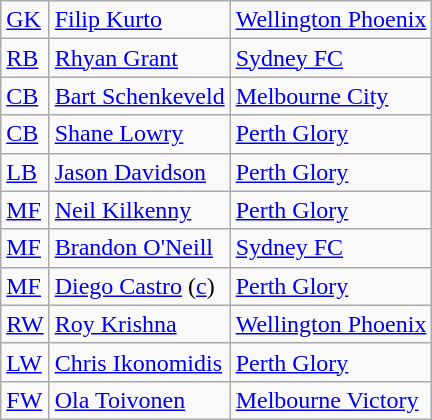<table class="wikitable">
<tr>
<td><a href='#'>GK</a></td>
<td> <a href='#'>Filip Kurto</a></td>
<td><a href='#'>Wellington Phoenix</a></td>
</tr>
<tr>
<td><a href='#'>RB</a></td>
<td> <a href='#'>Rhyan Grant</a></td>
<td><a href='#'>Sydney FC</a></td>
</tr>
<tr>
<td><a href='#'>CB</a></td>
<td> <a href='#'>Bart Schenkeveld</a></td>
<td><a href='#'>Melbourne City</a></td>
</tr>
<tr>
<td><a href='#'>CB</a></td>
<td> <a href='#'>Shane Lowry</a></td>
<td><a href='#'>Perth Glory</a></td>
</tr>
<tr>
<td><a href='#'>LB</a></td>
<td> <a href='#'>Jason Davidson</a></td>
<td><a href='#'>Perth Glory</a></td>
</tr>
<tr>
<td><a href='#'>MF</a></td>
<td> <a href='#'>Neil Kilkenny</a></td>
<td><a href='#'>Perth Glory</a></td>
</tr>
<tr>
<td><a href='#'>MF</a></td>
<td> <a href='#'>Brandon O'Neill</a></td>
<td><a href='#'>Sydney FC</a></td>
</tr>
<tr>
<td><a href='#'>MF</a></td>
<td> <a href='#'>Diego Castro</a> (<a href='#'>c</a>)</td>
<td><a href='#'>Perth Glory</a></td>
</tr>
<tr>
<td><a href='#'>RW</a></td>
<td> <a href='#'>Roy Krishna</a></td>
<td><a href='#'>Wellington Phoenix</a></td>
</tr>
<tr>
<td><a href='#'>LW</a></td>
<td> <a href='#'>Chris Ikonomidis</a></td>
<td><a href='#'>Perth Glory</a></td>
</tr>
<tr>
<td><a href='#'>FW</a></td>
<td> <a href='#'>Ola Toivonen</a></td>
<td><a href='#'>Melbourne Victory</a></td>
</tr>
</table>
